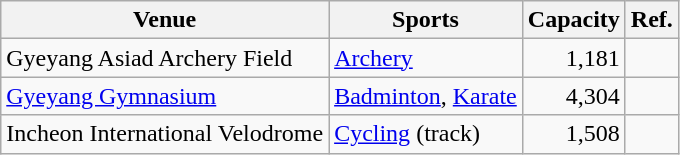<table class=wikitable>
<tr>
<th>Venue</th>
<th>Sports</th>
<th>Capacity</th>
<th>Ref.</th>
</tr>
<tr>
<td>Gyeyang Asiad Archery Field</td>
<td><a href='#'>Archery</a></td>
<td align=right>1,181</td>
<td></td>
</tr>
<tr>
<td><a href='#'>Gyeyang Gymnasium</a></td>
<td><a href='#'>Badminton</a>, <a href='#'>Karate</a></td>
<td align=right>4,304</td>
<td></td>
</tr>
<tr>
<td>Incheon International Velodrome</td>
<td><a href='#'>Cycling</a> (track)</td>
<td align=right>1,508</td>
<td></td>
</tr>
</table>
